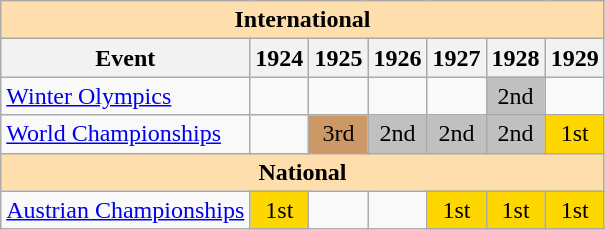<table class="wikitable" style="text-align:center">
<tr>
<th style="background-color: #ffdead; " colspan=7 align=center>International</th>
</tr>
<tr>
<th>Event</th>
<th>1924</th>
<th>1925</th>
<th>1926</th>
<th>1927</th>
<th>1928</th>
<th>1929</th>
</tr>
<tr>
<td align=left><a href='#'>Winter Olympics</a></td>
<td></td>
<td></td>
<td></td>
<td></td>
<td bgcolor=silver>2nd</td>
<td></td>
</tr>
<tr>
<td align=left><a href='#'>World Championships</a></td>
<td></td>
<td bgcolor=cc9966>3rd</td>
<td bgcolor=silver>2nd</td>
<td bgcolor=silver>2nd</td>
<td bgcolor=silver>2nd</td>
<td bgcolor=gold>1st</td>
</tr>
<tr>
<th style="background-color: #ffdead; " colspan=7 align=center>National</th>
</tr>
<tr>
<td align=left><a href='#'>Austrian Championships</a></td>
<td bgcolor=gold>1st</td>
<td></td>
<td></td>
<td bgcolor=gold>1st</td>
<td bgcolor=gold>1st</td>
<td bgcolor=gold>1st</td>
</tr>
</table>
